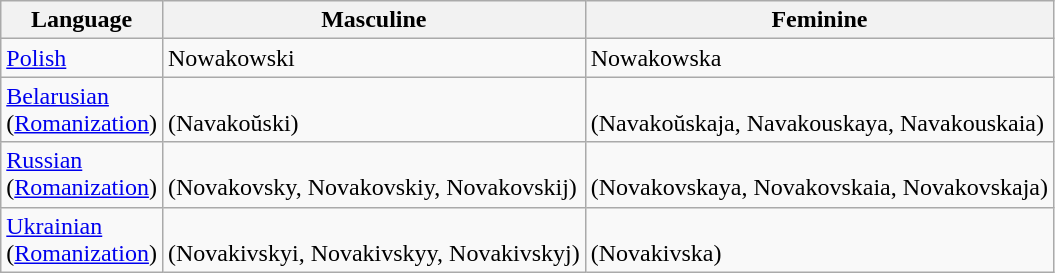<table class="wikitable">
<tr>
<th>Language</th>
<th>Masculine</th>
<th>Feminine</th>
</tr>
<tr>
<td><a href='#'>Polish</a></td>
<td>Nowakowski</td>
<td>Nowakowska</td>
</tr>
<tr>
<td><a href='#'>Belarusian</a> <br>(<a href='#'>Romanization</a>)</td>
<td><br>(Navakoŭski)</td>
<td><br> (Navakoŭskaja, Navakouskaya, Navakouskaia)</td>
</tr>
<tr>
<td><a href='#'>Russian</a> <br>(<a href='#'>Romanization</a>)</td>
<td><br> (Novakovsky, Novakovskiy, Novakovskij)</td>
<td><br> (Novakovskaya, Novakovskaia, Novakovskaja)</td>
</tr>
<tr>
<td><a href='#'>Ukrainian</a> <br>(<a href='#'>Romanization</a>)</td>
<td><br> (Novakivskyi, Novakivskyy, Novakivskyj)</td>
<td><br> (Novakivska)</td>
</tr>
</table>
